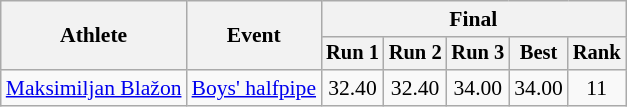<table class="wikitable" style="font-size:90%">
<tr>
<th rowspan=2>Athlete</th>
<th rowspan=2>Event</th>
<th colspan=5>Final</th>
</tr>
<tr style="font-size:95%">
<th>Run 1</th>
<th>Run 2</th>
<th>Run 3</th>
<th>Best</th>
<th>Rank</th>
</tr>
<tr align=center>
<td align=left><a href='#'>Maksimiljan Blažon</a></td>
<td align=left><a href='#'>Boys' halfpipe</a></td>
<td>32.40</td>
<td>32.40</td>
<td>34.00</td>
<td>34.00</td>
<td>11</td>
</tr>
</table>
